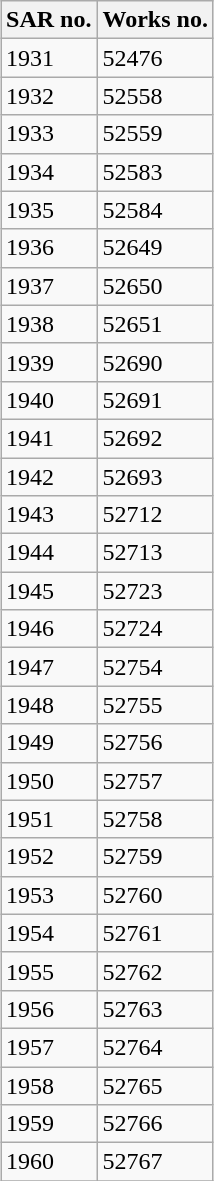<table class="wikitable collapsible collapsed sortable" style="margin:0.5em auto; font-size:100%;">
<tr>
<th>SAR no.</th>
<th>Works no.</th>
</tr>
<tr>
<td>1931</td>
<td>52476</td>
</tr>
<tr>
<td>1932</td>
<td>52558</td>
</tr>
<tr>
<td>1933</td>
<td>52559</td>
</tr>
<tr>
<td>1934</td>
<td>52583</td>
</tr>
<tr>
<td>1935</td>
<td>52584</td>
</tr>
<tr>
<td>1936</td>
<td>52649</td>
</tr>
<tr>
<td>1937</td>
<td>52650</td>
</tr>
<tr>
<td>1938</td>
<td>52651</td>
</tr>
<tr>
<td>1939</td>
<td>52690</td>
</tr>
<tr>
<td>1940</td>
<td>52691</td>
</tr>
<tr>
<td>1941</td>
<td>52692</td>
</tr>
<tr>
<td>1942</td>
<td>52693</td>
</tr>
<tr>
<td>1943</td>
<td>52712</td>
</tr>
<tr>
<td>1944</td>
<td>52713</td>
</tr>
<tr>
<td>1945</td>
<td>52723</td>
</tr>
<tr>
<td>1946</td>
<td>52724</td>
</tr>
<tr>
<td>1947</td>
<td>52754</td>
</tr>
<tr>
<td>1948</td>
<td>52755</td>
</tr>
<tr>
<td>1949</td>
<td>52756</td>
</tr>
<tr>
<td>1950</td>
<td>52757</td>
</tr>
<tr>
<td>1951</td>
<td>52758</td>
</tr>
<tr>
<td>1952</td>
<td>52759</td>
</tr>
<tr>
<td>1953</td>
<td>52760</td>
</tr>
<tr>
<td>1954</td>
<td>52761</td>
</tr>
<tr>
<td>1955</td>
<td>52762</td>
</tr>
<tr>
<td>1956</td>
<td>52763</td>
</tr>
<tr>
<td>1957</td>
<td>52764</td>
</tr>
<tr>
<td>1958</td>
<td>52765</td>
</tr>
<tr>
<td>1959</td>
<td>52766</td>
</tr>
<tr>
<td>1960</td>
<td>52767</td>
</tr>
<tr>
</tr>
</table>
